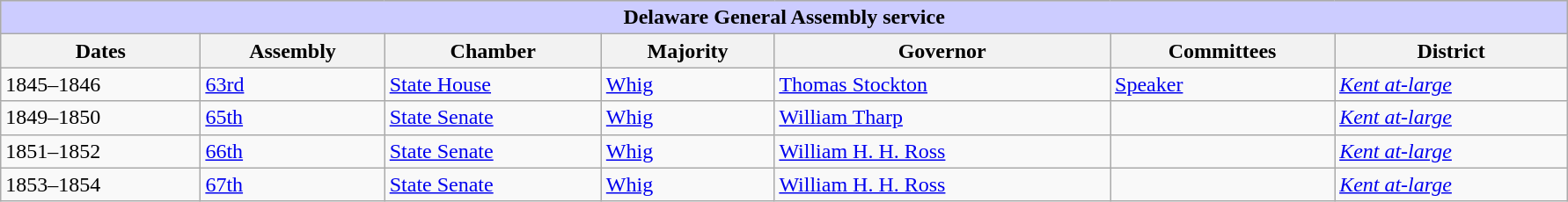<table class=wikitable style="width: 94%" style="text-align: center;" align="center">
<tr bgcolor=#cccccc>
<th colspan=7 style="background: #ccccff;">Delaware General Assembly service</th>
</tr>
<tr>
<th><strong>Dates</strong></th>
<th><strong>Assembly</strong></th>
<th><strong>Chamber</strong></th>
<th><strong>Majority</strong></th>
<th><strong>Governor</strong></th>
<th><strong>Committees</strong></th>
<th><strong>District</strong></th>
</tr>
<tr>
<td>1845–1846</td>
<td><a href='#'>63rd</a></td>
<td><a href='#'>State House</a></td>
<td><a href='#'>Whig</a></td>
<td><a href='#'>Thomas Stockton</a></td>
<td><a href='#'>Speaker</a></td>
<td><a href='#'><em>Kent at-large</em></a></td>
</tr>
<tr>
<td>1849–1850</td>
<td><a href='#'>65th</a></td>
<td><a href='#'>State Senate</a></td>
<td><a href='#'>Whig</a></td>
<td><a href='#'>William Tharp</a></td>
<td></td>
<td><a href='#'><em>Kent at-large</em></a></td>
</tr>
<tr>
<td>1851–1852</td>
<td><a href='#'>66th</a></td>
<td><a href='#'>State Senate</a></td>
<td><a href='#'>Whig</a></td>
<td><a href='#'>William H. H. Ross</a></td>
<td></td>
<td><a href='#'><em>Kent at-large</em></a></td>
</tr>
<tr>
<td>1853–1854</td>
<td><a href='#'>67th</a></td>
<td><a href='#'>State Senate</a></td>
<td><a href='#'>Whig</a></td>
<td><a href='#'>William H. H. Ross</a></td>
<td></td>
<td><a href='#'><em>Kent at-large</em></a></td>
</tr>
</table>
